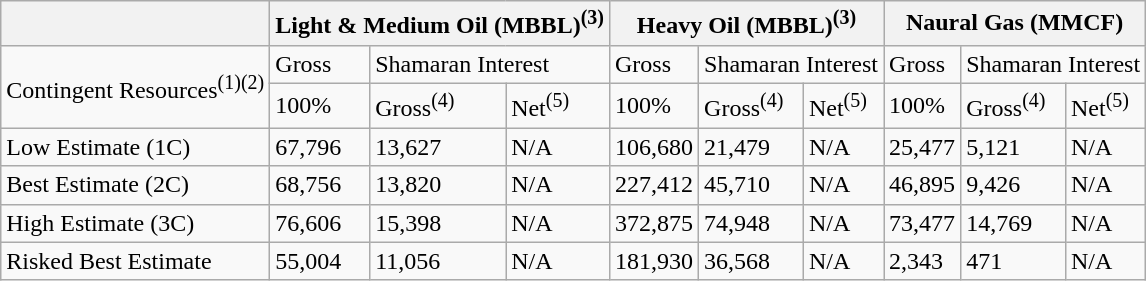<table class="wikitable">
<tr>
<th scope="col"></th>
<th scope="col" colspan="3">Light & Medium Oil (MBBL)<sup>(3)</sup></th>
<th scope="col" colspan="3">Heavy Oil (MBBL)<sup>(3)</sup></th>
<th scope="col" colspan="3">Naural Gas (MMCF)</th>
</tr>
<tr>
<td rowspan="2">Contingent Resources<sup>(1)(2)</sup></td>
<td>Gross</td>
<td colspan="2">Shamaran Interest</td>
<td>Gross</td>
<td colspan="2">Shamaran Interest</td>
<td>Gross</td>
<td colspan="2">Shamaran Interest</td>
</tr>
<tr>
<td>100%</td>
<td>Gross<sup>(4)</sup></td>
<td>Net<sup>(5)</sup></td>
<td>100%</td>
<td>Gross<sup>(4)</sup></td>
<td>Net<sup>(5)</sup></td>
<td>100%</td>
<td>Gross<sup>(4)</sup></td>
<td>Net<sup>(5)</sup></td>
</tr>
<tr>
<td>Low Estimate (1C)</td>
<td>67,796</td>
<td>13,627</td>
<td>N/A</td>
<td>106,680</td>
<td>21,479</td>
<td>N/A</td>
<td>25,477</td>
<td>5,121</td>
<td>N/A</td>
</tr>
<tr>
<td>Best Estimate (2C)</td>
<td>68,756</td>
<td>13,820</td>
<td>N/A</td>
<td>227,412</td>
<td>45,710</td>
<td>N/A</td>
<td>46,895</td>
<td>9,426</td>
<td>N/A</td>
</tr>
<tr>
<td>High Estimate (3C)</td>
<td>76,606</td>
<td>15,398</td>
<td>N/A</td>
<td>372,875</td>
<td>74,948</td>
<td>N/A</td>
<td>73,477</td>
<td>14,769</td>
<td>N/A</td>
</tr>
<tr>
<td>Risked Best Estimate</td>
<td>55,004</td>
<td>11,056</td>
<td>N/A</td>
<td>181,930</td>
<td>36,568</td>
<td>N/A</td>
<td>2,343</td>
<td>471</td>
<td>N/A</td>
</tr>
</table>
